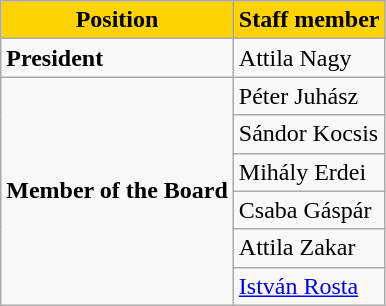<table class="wikitable">
<tr>
<th style="color:black; background:#FFD300">Position</th>
<th style="color:black; background:#FFD300">Staff member</th>
</tr>
<tr>
<td><strong>President</strong></td>
<td>Attila Nagy</td>
</tr>
<tr>
<td rowspan=6><strong>Member of the Board</strong></td>
<td>Péter Juhász</td>
</tr>
<tr>
<td>Sándor Kocsis</td>
</tr>
<tr>
<td>Mihály Erdei</td>
</tr>
<tr>
<td>Csaba Gáspár</td>
</tr>
<tr>
<td>Attila Zakar</td>
</tr>
<tr>
<td><a href='#'>István Rosta</a></td>
</tr>
</table>
